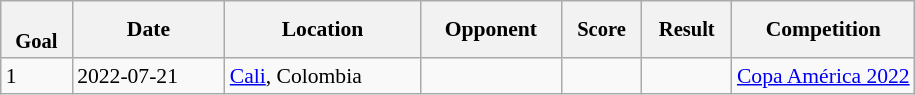<table class="wikitable collapsible sortable" style="font-size:90%">
<tr>
<th data-sort-type="number" style="font-size:95%;"><br>Goal</th>
<th>Date</th>
<th>Location</th>
<th>Opponent</th>
<th data-sort-type="number" style="font-size:95%;">Score</th>
<th data-sort-type="number" style="font-size:95%;">Result</th>
<th width="20%">Competition</th>
</tr>
<tr>
<td>1</td>
<td>2022-07-21</td>
<td> <a href='#'>Cali</a>, Colombia</td>
<td></td>
<td></td>
<td></td>
<td><a href='#'>Copa América 2022</a></td>
</tr>
</table>
